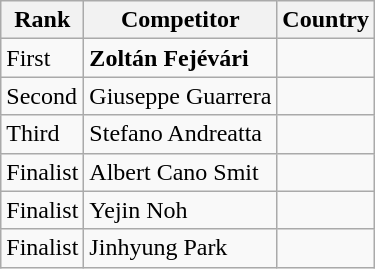<table class="wikitable">
<tr>
<th>Rank</th>
<th>Competitor</th>
<th>Country</th>
</tr>
<tr>
<td>First</td>
<td><strong>Zoltán Fejévári</strong></td>
<td></td>
</tr>
<tr>
<td>Second</td>
<td>Giuseppe Guarrera</td>
<td></td>
</tr>
<tr>
<td>Third</td>
<td>Stefano Andreatta</td>
<td></td>
</tr>
<tr>
<td>Finalist</td>
<td>Albert Cano Smit</td>
<td></td>
</tr>
<tr>
<td>Finalist</td>
<td>Yejin Noh</td>
<td></td>
</tr>
<tr>
<td>Finalist</td>
<td>Jinhyung Park</td>
<td></td>
</tr>
</table>
